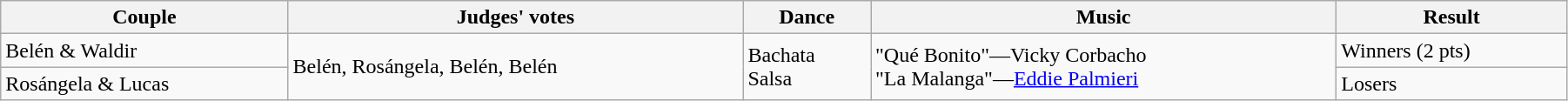<table class="wikitable sortable" style="width:95%; white-space:nowrap">
<tr>
<th>Couple<br></th>
<th>Judges' votes</th>
<th>Dance</th>
<th>Music</th>
<th>Result</th>
</tr>
<tr>
<td>Belén & Waldir<br></td>
<td rowspan=2>Belén, Rosángela, Belén, Belén</td>
<td rowspan=2>Bachata<br>Salsa</td>
<td rowspan=2>"Qué Bonito"—Vicky Corbacho<br>"La Malanga"—<a href='#'>Eddie Palmieri</a></td>
<td>Winners (2 pts)</td>
</tr>
<tr>
<td>Rosángela & Lucas<br></td>
<td>Losers</td>
</tr>
</table>
